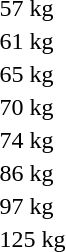<table>
<tr>
<td rowspan=2>57 kg<br></td>
<td rowspan=2></td>
<td rowspan=2></td>
<td></td>
</tr>
<tr>
<td></td>
</tr>
<tr>
<td rowspan=2>61 kg<br></td>
<td rowspan=2></td>
<td rowspan=2></td>
<td></td>
</tr>
<tr>
<td></td>
</tr>
<tr>
<td rowspan=2>65 kg<br></td>
<td rowspan=2></td>
<td rowspan=2></td>
<td></td>
</tr>
<tr>
<td></td>
</tr>
<tr>
<td rowspan=2>70 kg<br></td>
<td rowspan=2></td>
<td rowspan=2></td>
<td></td>
</tr>
<tr>
<td></td>
</tr>
<tr>
<td rowspan=2>74 kg<br></td>
<td rowspan=2></td>
<td rowspan=2></td>
<td></td>
</tr>
<tr>
<td></td>
</tr>
<tr>
<td rowspan=2>86 kg<br></td>
<td rowspan=2></td>
<td rowspan=2></td>
<td></td>
</tr>
<tr>
<td></td>
</tr>
<tr>
<td rowspan=2>97 kg<br></td>
<td rowspan=2></td>
<td rowspan=2></td>
<td></td>
</tr>
<tr>
<td></td>
</tr>
<tr>
<td rowspan=2>125 kg<br></td>
<td rowspan=2></td>
<td rowspan=2></td>
<td></td>
</tr>
<tr>
<td></td>
</tr>
</table>
